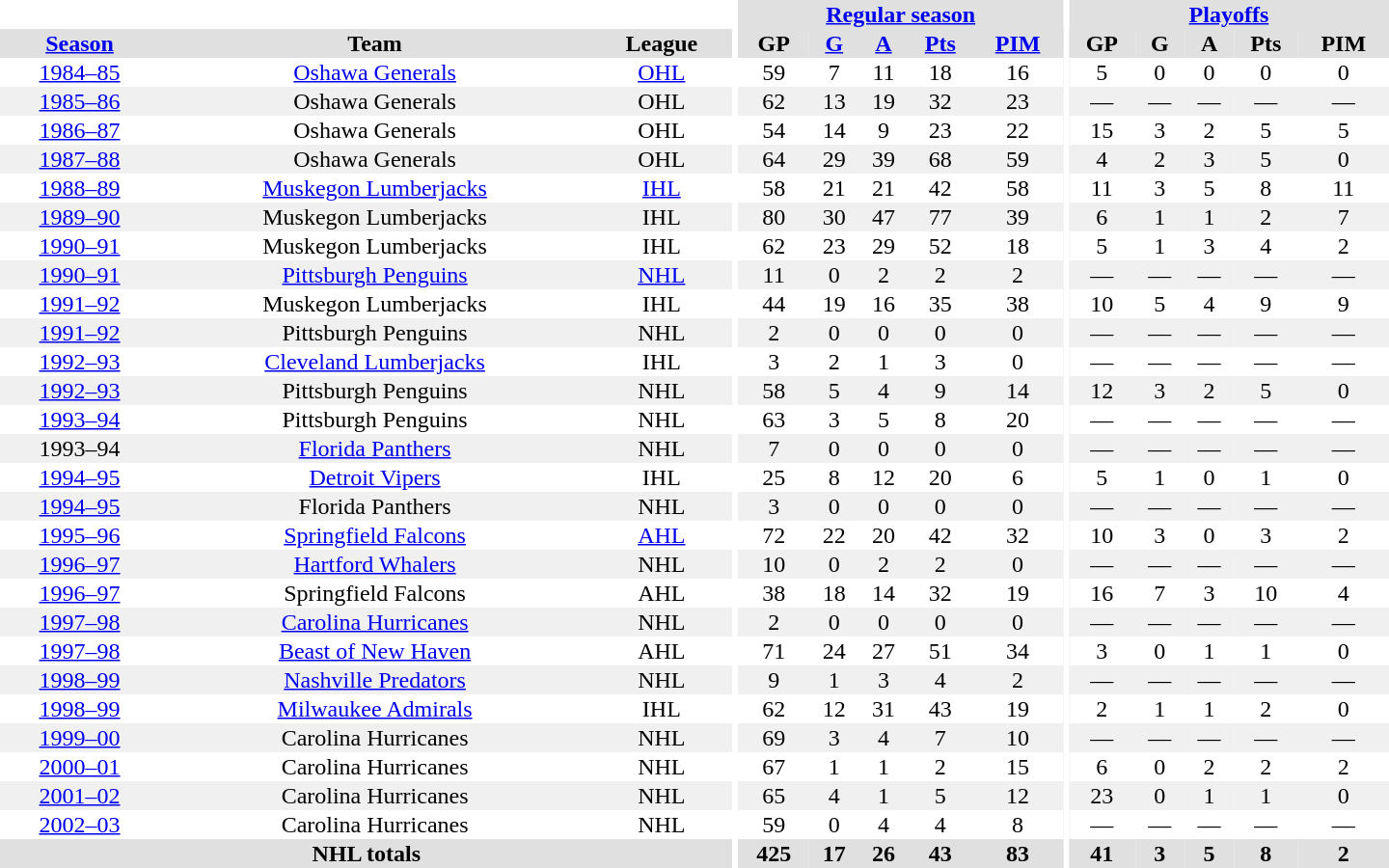<table border="0" cellpadding="1" cellspacing="0" style="text-align:center; width:60em">
<tr bgcolor="#e0e0e0">
<th colspan="3" bgcolor="#ffffff"></th>
<th rowspan="100" bgcolor="#ffffff"></th>
<th colspan="5"><a href='#'>Regular season</a></th>
<th rowspan="100" bgcolor="#ffffff"></th>
<th colspan="5"><a href='#'>Playoffs</a></th>
</tr>
<tr bgcolor="#e0e0e0">
<th><a href='#'>Season</a></th>
<th>Team</th>
<th>League</th>
<th>GP</th>
<th><a href='#'>G</a></th>
<th><a href='#'>A</a></th>
<th><a href='#'>Pts</a></th>
<th><a href='#'>PIM</a></th>
<th>GP</th>
<th>G</th>
<th>A</th>
<th>Pts</th>
<th>PIM</th>
</tr>
<tr>
<td><a href='#'>1984–85</a></td>
<td><a href='#'>Oshawa Generals</a></td>
<td><a href='#'>OHL</a></td>
<td>59</td>
<td>7</td>
<td>11</td>
<td>18</td>
<td>16</td>
<td>5</td>
<td>0</td>
<td>0</td>
<td>0</td>
<td>0</td>
</tr>
<tr bgcolor="#f0f0f0">
<td><a href='#'>1985–86</a></td>
<td>Oshawa Generals</td>
<td>OHL</td>
<td>62</td>
<td>13</td>
<td>19</td>
<td>32</td>
<td>23</td>
<td>—</td>
<td>—</td>
<td>—</td>
<td>—</td>
<td>—</td>
</tr>
<tr>
<td><a href='#'>1986–87</a></td>
<td>Oshawa Generals</td>
<td>OHL</td>
<td>54</td>
<td>14</td>
<td>9</td>
<td>23</td>
<td>22</td>
<td>15</td>
<td>3</td>
<td>2</td>
<td>5</td>
<td>5</td>
</tr>
<tr bgcolor="#f0f0f0">
<td><a href='#'>1987–88</a></td>
<td>Oshawa Generals</td>
<td>OHL</td>
<td>64</td>
<td>29</td>
<td>39</td>
<td>68</td>
<td>59</td>
<td>4</td>
<td>2</td>
<td>3</td>
<td>5</td>
<td>0</td>
</tr>
<tr>
<td><a href='#'>1988–89</a></td>
<td><a href='#'>Muskegon Lumberjacks</a></td>
<td><a href='#'>IHL</a></td>
<td>58</td>
<td>21</td>
<td>21</td>
<td>42</td>
<td>58</td>
<td>11</td>
<td>3</td>
<td>5</td>
<td>8</td>
<td>11</td>
</tr>
<tr bgcolor="#f0f0f0">
<td><a href='#'>1989–90</a></td>
<td>Muskegon Lumberjacks</td>
<td>IHL</td>
<td>80</td>
<td>30</td>
<td>47</td>
<td>77</td>
<td>39</td>
<td>6</td>
<td>1</td>
<td>1</td>
<td>2</td>
<td>7</td>
</tr>
<tr>
<td><a href='#'>1990–91</a></td>
<td>Muskegon Lumberjacks</td>
<td>IHL</td>
<td>62</td>
<td>23</td>
<td>29</td>
<td>52</td>
<td>18</td>
<td>5</td>
<td>1</td>
<td>3</td>
<td>4</td>
<td>2</td>
</tr>
<tr bgcolor="#f0f0f0">
<td><a href='#'>1990–91</a></td>
<td><a href='#'>Pittsburgh Penguins</a></td>
<td><a href='#'>NHL</a></td>
<td>11</td>
<td>0</td>
<td>2</td>
<td>2</td>
<td>2</td>
<td>—</td>
<td>—</td>
<td>—</td>
<td>—</td>
<td>—</td>
</tr>
<tr>
<td><a href='#'>1991–92</a></td>
<td>Muskegon Lumberjacks</td>
<td>IHL</td>
<td>44</td>
<td>19</td>
<td>16</td>
<td>35</td>
<td>38</td>
<td>10</td>
<td>5</td>
<td>4</td>
<td>9</td>
<td>9</td>
</tr>
<tr bgcolor="#f0f0f0">
<td><a href='#'>1991–92</a></td>
<td>Pittsburgh Penguins</td>
<td>NHL</td>
<td>2</td>
<td>0</td>
<td>0</td>
<td>0</td>
<td>0</td>
<td>—</td>
<td>—</td>
<td>—</td>
<td>—</td>
<td>—</td>
</tr>
<tr>
<td><a href='#'>1992–93</a></td>
<td><a href='#'>Cleveland Lumberjacks</a></td>
<td>IHL</td>
<td>3</td>
<td>2</td>
<td>1</td>
<td>3</td>
<td>0</td>
<td>—</td>
<td>—</td>
<td>—</td>
<td>—</td>
<td>—</td>
</tr>
<tr bgcolor="#f0f0f0">
<td><a href='#'>1992–93</a></td>
<td>Pittsburgh Penguins</td>
<td>NHL</td>
<td>58</td>
<td>5</td>
<td>4</td>
<td>9</td>
<td>14</td>
<td>12</td>
<td>3</td>
<td>2</td>
<td>5</td>
<td>0</td>
</tr>
<tr>
<td><a href='#'>1993–94</a></td>
<td>Pittsburgh Penguins</td>
<td>NHL</td>
<td>63</td>
<td>3</td>
<td>5</td>
<td>8</td>
<td>20</td>
<td>—</td>
<td>—</td>
<td>—</td>
<td>—</td>
<td>—</td>
</tr>
<tr bgcolor="#f0f0f0">
<td>1993–94</td>
<td><a href='#'>Florida Panthers</a></td>
<td>NHL</td>
<td>7</td>
<td>0</td>
<td>0</td>
<td>0</td>
<td>0</td>
<td>—</td>
<td>—</td>
<td>—</td>
<td>—</td>
<td>—</td>
</tr>
<tr>
<td><a href='#'>1994–95</a></td>
<td><a href='#'>Detroit Vipers</a></td>
<td>IHL</td>
<td>25</td>
<td>8</td>
<td>12</td>
<td>20</td>
<td>6</td>
<td>5</td>
<td>1</td>
<td>0</td>
<td>1</td>
<td>0</td>
</tr>
<tr bgcolor="#f0f0f0">
<td><a href='#'>1994–95</a></td>
<td>Florida Panthers</td>
<td>NHL</td>
<td>3</td>
<td>0</td>
<td>0</td>
<td>0</td>
<td>0</td>
<td>—</td>
<td>—</td>
<td>—</td>
<td>—</td>
<td>—</td>
</tr>
<tr>
<td><a href='#'>1995–96</a></td>
<td><a href='#'>Springfield Falcons</a></td>
<td><a href='#'>AHL</a></td>
<td>72</td>
<td>22</td>
<td>20</td>
<td>42</td>
<td>32</td>
<td>10</td>
<td>3</td>
<td>0</td>
<td>3</td>
<td>2</td>
</tr>
<tr bgcolor="#f0f0f0">
<td><a href='#'>1996–97</a></td>
<td><a href='#'>Hartford Whalers</a></td>
<td>NHL</td>
<td>10</td>
<td>0</td>
<td>2</td>
<td>2</td>
<td>0</td>
<td>—</td>
<td>—</td>
<td>—</td>
<td>—</td>
<td>—</td>
</tr>
<tr>
<td><a href='#'>1996–97</a></td>
<td>Springfield Falcons</td>
<td>AHL</td>
<td>38</td>
<td>18</td>
<td>14</td>
<td>32</td>
<td>19</td>
<td>16</td>
<td>7</td>
<td>3</td>
<td>10</td>
<td>4</td>
</tr>
<tr bgcolor="#f0f0f0">
<td><a href='#'>1997–98</a></td>
<td><a href='#'>Carolina Hurricanes</a></td>
<td>NHL</td>
<td>2</td>
<td>0</td>
<td>0</td>
<td>0</td>
<td>0</td>
<td>—</td>
<td>—</td>
<td>—</td>
<td>—</td>
<td>—</td>
</tr>
<tr>
<td><a href='#'>1997–98</a></td>
<td><a href='#'>Beast of New Haven</a></td>
<td>AHL</td>
<td>71</td>
<td>24</td>
<td>27</td>
<td>51</td>
<td>34</td>
<td>3</td>
<td>0</td>
<td>1</td>
<td>1</td>
<td>0</td>
</tr>
<tr bgcolor="#f0f0f0">
<td><a href='#'>1998–99</a></td>
<td><a href='#'>Nashville Predators</a></td>
<td>NHL</td>
<td>9</td>
<td>1</td>
<td>3</td>
<td>4</td>
<td>2</td>
<td>—</td>
<td>—</td>
<td>—</td>
<td>—</td>
<td>—</td>
</tr>
<tr>
<td><a href='#'>1998–99</a></td>
<td><a href='#'>Milwaukee Admirals</a></td>
<td>IHL</td>
<td>62</td>
<td>12</td>
<td>31</td>
<td>43</td>
<td>19</td>
<td>2</td>
<td>1</td>
<td>1</td>
<td>2</td>
<td>0</td>
</tr>
<tr bgcolor="#f0f0f0">
<td><a href='#'>1999–00</a></td>
<td>Carolina Hurricanes</td>
<td>NHL</td>
<td>69</td>
<td>3</td>
<td>4</td>
<td>7</td>
<td>10</td>
<td>—</td>
<td>—</td>
<td>—</td>
<td>—</td>
<td>—</td>
</tr>
<tr>
<td><a href='#'>2000–01</a></td>
<td>Carolina Hurricanes</td>
<td>NHL</td>
<td>67</td>
<td>1</td>
<td>1</td>
<td>2</td>
<td>15</td>
<td>6</td>
<td>0</td>
<td>2</td>
<td>2</td>
<td>2</td>
</tr>
<tr bgcolor="#f0f0f0">
<td><a href='#'>2001–02</a></td>
<td>Carolina Hurricanes</td>
<td>NHL</td>
<td>65</td>
<td>4</td>
<td>1</td>
<td>5</td>
<td>12</td>
<td>23</td>
<td>0</td>
<td>1</td>
<td>1</td>
<td>0</td>
</tr>
<tr>
<td><a href='#'>2002–03</a></td>
<td>Carolina Hurricanes</td>
<td>NHL</td>
<td>59</td>
<td>0</td>
<td>4</td>
<td>4</td>
<td>8</td>
<td>—</td>
<td>—</td>
<td>—</td>
<td>—</td>
<td>—</td>
</tr>
<tr bgcolor="#e0e0e0">
<th colspan="3">NHL totals</th>
<th>425</th>
<th>17</th>
<th>26</th>
<th>43</th>
<th>83</th>
<th>41</th>
<th>3</th>
<th>5</th>
<th>8</th>
<th>2</th>
</tr>
</table>
